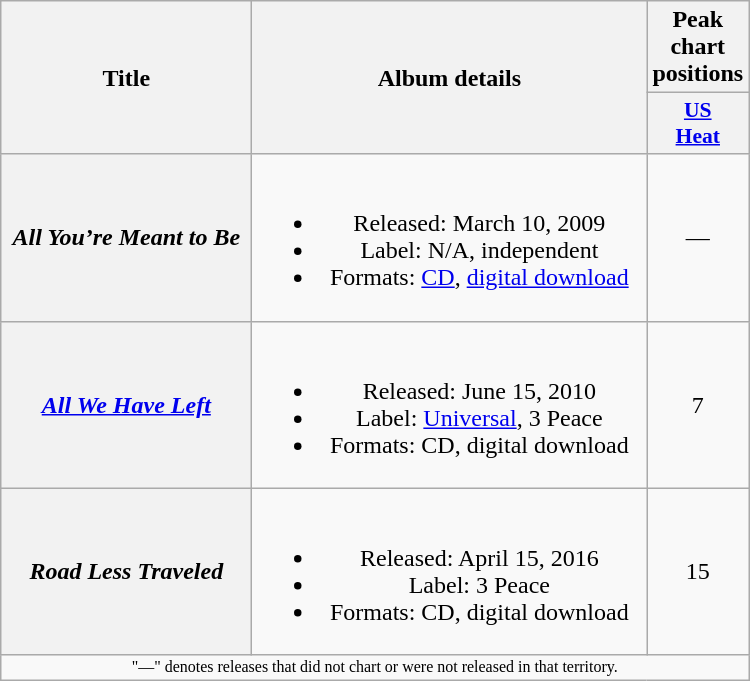<table class="wikitable plainrowheaders" style="text-align:center;">
<tr>
<th scope="col" rowspan="2" style="width:10em;">Title</th>
<th scope="col" rowspan="2" style="width:16em;">Album details</th>
<th scope="col" colspan="1">Peak chart positions</th>
</tr>
<tr>
<th scope="col" style="width:3em;font-size:90%;"><a href='#'>US<br>Heat</a><br></th>
</tr>
<tr>
<th scope="row"><em>All You’re Meant to Be</em></th>
<td><br><ul><li>Released: March 10, 2009</li><li>Label: N/A, independent</li><li>Formats: <a href='#'>CD</a>, <a href='#'>digital download</a></li></ul></td>
<td>—</td>
</tr>
<tr>
<th scope="row"><em><a href='#'>All We Have Left</a></em></th>
<td><br><ul><li>Released: June 15, 2010</li><li>Label: <a href='#'>Universal</a>, 3 Peace</li><li>Formats: CD, digital download</li></ul></td>
<td>7</td>
</tr>
<tr>
<th scope="row"><em>Road Less Traveled</em></th>
<td><br><ul><li>Released: April 15, 2016</li><li>Label: 3 Peace</li><li>Formats: CD, digital download</li></ul></td>
<td>15</td>
</tr>
<tr>
<td align="center" colspan="3" style="font-size:8pt">"—" denotes releases that did not chart or were not released in that territory.</td>
</tr>
</table>
